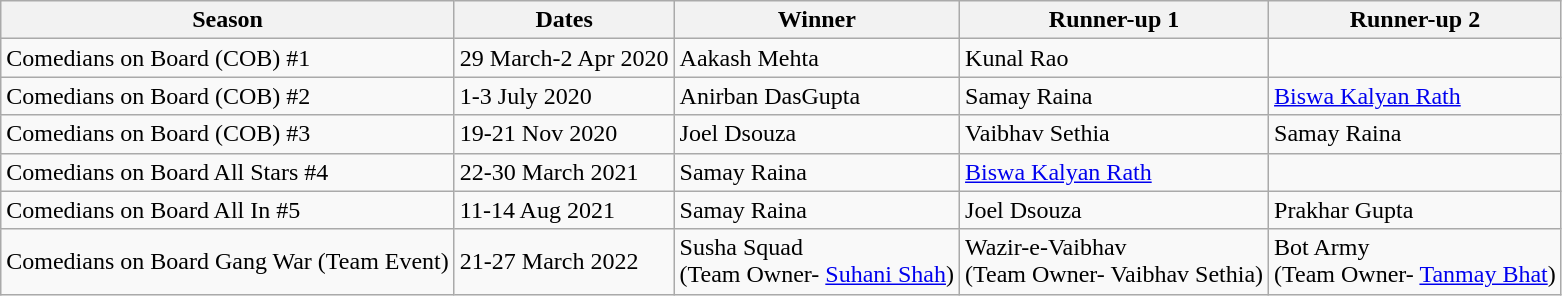<table class="wikitable">
<tr>
<th>Season</th>
<th>Dates</th>
<th>Winner</th>
<th>Runner-up 1</th>
<th>Runner-up 2</th>
</tr>
<tr>
<td>Comedians on Board (COB) #1</td>
<td>29 March-2 Apr 2020</td>
<td>Aakash Mehta</td>
<td>Kunal Rao</td>
<td></td>
</tr>
<tr>
<td>Comedians on Board (COB) #2</td>
<td>1-3 July 2020</td>
<td>Anirban DasGupta</td>
<td>Samay Raina</td>
<td><a href='#'>Biswa Kalyan Rath</a></td>
</tr>
<tr>
<td>Comedians on Board (COB) #3</td>
<td>19-21 Nov 2020</td>
<td>Joel Dsouza</td>
<td>Vaibhav Sethia</td>
<td>Samay Raina</td>
</tr>
<tr>
<td>Comedians on Board All Stars #4</td>
<td>22-30 March 2021</td>
<td>Samay Raina</td>
<td><a href='#'>Biswa Kalyan Rath</a></td>
<td></td>
</tr>
<tr>
<td>Comedians on Board All In #5</td>
<td>11-14 Aug 2021</td>
<td>Samay Raina</td>
<td>Joel Dsouza</td>
<td>Prakhar Gupta</td>
</tr>
<tr>
<td>Comedians on Board Gang War (Team Event)</td>
<td>21-27 March 2022</td>
<td>Susha Squad<br>(Team Owner- <a href='#'>Suhani Shah</a>)</td>
<td>Wazir-e-Vaibhav<br>(Team Owner- Vaibhav Sethia)</td>
<td>Bot Army<br>(Team Owner- <a href='#'>Tanmay Bhat</a>)</td>
</tr>
</table>
